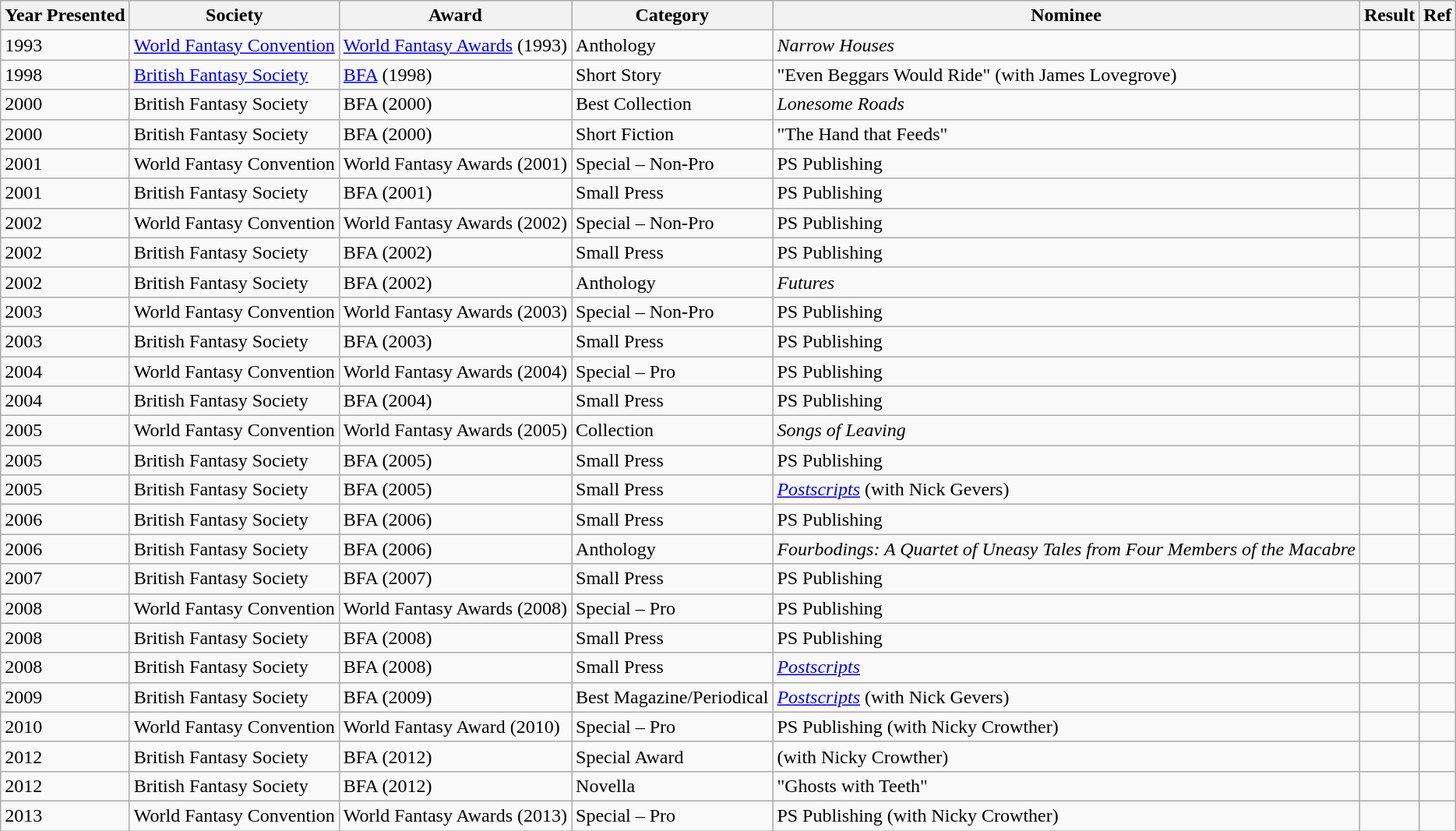<table class="wikitable">
<tr>
<th>Year Presented</th>
<th>Society</th>
<th>Award</th>
<th>Category</th>
<th>Nominee</th>
<th>Result</th>
<th>Ref</th>
</tr>
<tr>
<td>1993</td>
<td><a href='#'>World Fantasy Convention</a></td>
<td><a href='#'>World Fantasy Awards</a> (1993)</td>
<td>Anthology</td>
<td><em>Narrow Houses</em></td>
<td></td>
<td></td>
</tr>
<tr>
<td>1998</td>
<td><a href='#'>British Fantasy Society</a></td>
<td><a href='#'>BFA</a> (1998)</td>
<td>Short Story</td>
<td>"Even Beggars Would Ride" (with James Lovegrove)</td>
<td></td>
<td></td>
</tr>
<tr>
<td>2000</td>
<td>British Fantasy Society</td>
<td>BFA (2000)</td>
<td>Best Collection</td>
<td><em>Lonesome Roads</em></td>
<td></td>
<td></td>
</tr>
<tr>
<td>2000</td>
<td>British Fantasy Society</td>
<td>BFA (2000)</td>
<td>Short Fiction</td>
<td>"The Hand that Feeds"</td>
<td></td>
<td></td>
</tr>
<tr>
<td>2001</td>
<td>World Fantasy Convention</td>
<td>World Fantasy Awards (2001)</td>
<td>Special – Non-Pro</td>
<td>PS Publishing</td>
<td></td>
<td></td>
</tr>
<tr>
<td>2001</td>
<td>British Fantasy Society</td>
<td>BFA (2001)</td>
<td>Small Press</td>
<td>PS Publishing</td>
<td></td>
<td></td>
</tr>
<tr>
<td>2002</td>
<td>World Fantasy Convention</td>
<td>World Fantasy Awards (2002)</td>
<td>Special – Non-Pro</td>
<td>PS Publishing</td>
<td></td>
<td></td>
</tr>
<tr>
<td>2002</td>
<td>British Fantasy Society</td>
<td>BFA (2002)</td>
<td>Small Press</td>
<td>PS Publishing</td>
<td></td>
<td></td>
</tr>
<tr>
<td>2002</td>
<td>British Fantasy Society</td>
<td>BFA (2002)</td>
<td>Anthology</td>
<td><em>Futures</em></td>
<td></td>
<td></td>
</tr>
<tr>
<td>2003</td>
<td>World Fantasy Convention</td>
<td>World Fantasy Awards (2003)</td>
<td>Special – Non-Pro</td>
<td>PS Publishing</td>
<td></td>
<td></td>
</tr>
<tr>
<td>2003</td>
<td>British Fantasy Society</td>
<td>BFA (2003)</td>
<td>Small Press</td>
<td>PS Publishing</td>
<td></td>
<td></td>
</tr>
<tr>
<td>2004</td>
<td>World Fantasy Convention</td>
<td>World Fantasy Awards (2004)</td>
<td>Special – Pro</td>
<td>PS Publishing</td>
<td></td>
<td></td>
</tr>
<tr>
<td>2004</td>
<td>British Fantasy Society</td>
<td>BFA (2004)</td>
<td>Small Press</td>
<td>PS Publishing</td>
<td></td>
<td></td>
</tr>
<tr>
<td>2005</td>
<td>World Fantasy Convention</td>
<td>World Fantasy Awards (2005)</td>
<td>Collection</td>
<td><em>Songs of Leaving</em></td>
<td></td>
<td></td>
</tr>
<tr>
<td>2005</td>
<td>British Fantasy Society</td>
<td>BFA (2005)</td>
<td>Small Press</td>
<td>PS Publishing</td>
<td></td>
<td></td>
</tr>
<tr>
<td>2005</td>
<td>British Fantasy Society</td>
<td>BFA (2005)</td>
<td>Small Press</td>
<td><em><a href='#'>Postscripts</a></em> (with Nick Gevers)</td>
<td></td>
<td></td>
</tr>
<tr>
<td>2006</td>
<td>British Fantasy Society</td>
<td>BFA (2006)</td>
<td>Small Press</td>
<td>PS Publishing</td>
<td></td>
<td></td>
</tr>
<tr>
<td>2006</td>
<td>British Fantasy Society</td>
<td>BFA (2006)</td>
<td>Anthology</td>
<td><em>Fourbodings: A Quartet of Uneasy Tales from Four Members of the Macabre</em></td>
<td></td>
<td></td>
</tr>
<tr>
<td>2007</td>
<td>British Fantasy Society</td>
<td>BFA (2007)</td>
<td>Small Press</td>
<td>PS Publishing</td>
<td></td>
<td></td>
</tr>
<tr>
<td>2008</td>
<td>World Fantasy Convention</td>
<td>World Fantasy Awards (2008)</td>
<td>Special – Pro</td>
<td>PS Publishing</td>
<td></td>
<td></td>
</tr>
<tr>
<td>2008</td>
<td>British Fantasy Society</td>
<td>BFA (2008)</td>
<td>Small Press</td>
<td>PS Publishing</td>
<td></td>
<td></td>
</tr>
<tr>
<td>2008</td>
<td>British Fantasy Society</td>
<td>BFA (2008)</td>
<td>Small Press</td>
<td><em><a href='#'>Postscripts</a></em></td>
<td></td>
<td></td>
</tr>
<tr>
<td>2009</td>
<td>British Fantasy Society</td>
<td>BFA (2009)</td>
<td>Best Magazine/Periodical</td>
<td><em><a href='#'>Postscripts</a></em> (with Nick Gevers)</td>
<td></td>
<td></td>
</tr>
<tr>
<td>2010</td>
<td>World Fantasy Convention</td>
<td>World Fantasy Award (2010)</td>
<td>Special – Pro</td>
<td>PS Publishing (with Nicky Crowther)</td>
<td></td>
<td></td>
</tr>
<tr>
<td>2012</td>
<td>British Fantasy Society</td>
<td>BFA (2012)</td>
<td>Special Award</td>
<td>(with Nicky Crowther)</td>
<td></td>
<td></td>
</tr>
<tr>
<td>2012</td>
<td>British Fantasy Society</td>
<td>BFA (2012)</td>
<td>Novella</td>
<td>"Ghosts with Teeth"</td>
<td></td>
<td></td>
</tr>
<tr>
<td>2013</td>
<td>World Fantasy Convention</td>
<td>World Fantasy Awards (2013)</td>
<td>Special – Pro</td>
<td>PS Publishing (with Nicky Crowther)</td>
<td></td>
<td></td>
</tr>
</table>
